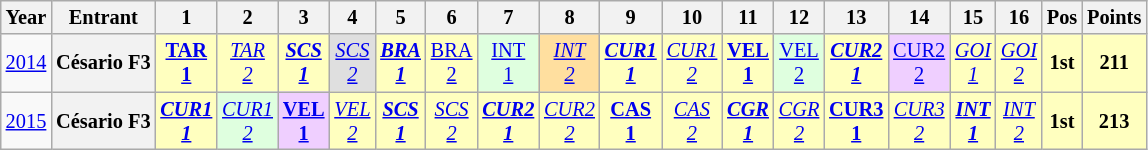<table class="wikitable" style="text-align:center; font-size:85%">
<tr>
<th>Year</th>
<th>Entrant</th>
<th>1</th>
<th>2</th>
<th>3</th>
<th>4</th>
<th>5</th>
<th>6</th>
<th>7</th>
<th>8</th>
<th>9</th>
<th>10</th>
<th>11</th>
<th>12</th>
<th>13</th>
<th>14</th>
<th>15</th>
<th>16</th>
<th>Pos</th>
<th>Points</th>
</tr>
<tr>
<td><a href='#'>2014</a></td>
<th nowrap>Césario F3</th>
<td style="background:#FFFFBF;"><strong><a href='#'>TAR<br>1</a></strong><br></td>
<td style="background:#FFFFBF;"><em><a href='#'>TAR<br>2</a></em><br></td>
<td style="background:#FFFFBF;"><strong><em><a href='#'>SCS<br>1</a></em></strong><br></td>
<td style="background:#DFDFDF;"><em><a href='#'>SCS<br>2</a></em><br></td>
<td style="background:#FFFFBF;"><strong><em><a href='#'>BRA<br>1</a></em></strong><br></td>
<td style="background:#FFFFBF;"><a href='#'>BRA<br>2</a><br></td>
<td style="background:#DFFFDF;"><a href='#'>INT<br>1</a><br></td>
<td style="background:#FFDF9F;"><em><a href='#'>INT<br>2</a></em><br></td>
<td style="background:#FFFFBF;"><strong><em><a href='#'>CUR1<br>1</a></em></strong><br></td>
<td style="background:#FFFFBF;"><em><a href='#'>CUR1<br>2</a></em><br></td>
<td style="background:#FFFFBF;"><strong><a href='#'>VEL<br>1</a></strong><br></td>
<td style="background:#DFFFDF;"><a href='#'>VEL<br>2</a><br></td>
<td style="background:#FFFFBF;"><strong><em><a href='#'>CUR2<br>1</a></em></strong><br></td>
<td style="background:#EFCFFF;"><a href='#'>CUR2<br>2</a><br></td>
<td style="background:#FFFFBF;"><em><a href='#'>GOI<br>1</a></em><br></td>
<td style="background:#FFFFBF;"><em><a href='#'>GOI<br>2</a></em><br></td>
<th style="background:#FFFFBF;">1st</th>
<th style="background:#FFFFBF;">211</th>
</tr>
<tr>
<td><a href='#'>2015</a></td>
<th nowrap>Césario F3</th>
<td style="background:#FFFFBF;"><strong><em><a href='#'>CUR1<br>1</a></em></strong><br></td>
<td style="background:#DFFFDF;"><em><a href='#'>CUR1<br>2</a></em><br></td>
<td style="background:#EFCFFF;"><strong><a href='#'>VEL<br>1</a></strong><br></td>
<td style="background:#FFFFBF;"><em><a href='#'>VEL<br>2</a></em><br></td>
<td style="background:#FFFFBF;"><strong><em><a href='#'>SCS<br>1</a></em></strong><br></td>
<td style="background:#FFFFBF;"><em><a href='#'>SCS<br>2</a></em><br></td>
<td style="background:#FFFFBF;"><strong><em><a href='#'>CUR2<br>1</a></em></strong><br></td>
<td style="background:#FFFFBF;"><em><a href='#'>CUR2<br>2</a></em><br></td>
<td style="background:#FFFFBF;"><strong><a href='#'>CAS<br>1</a></strong><br></td>
<td style="background:#FFFFBF;"><em><a href='#'>CAS<br>2</a></em><br></td>
<td style="background:#FFFFBF;"><strong><em><a href='#'>CGR<br>1</a></em></strong><br></td>
<td style="background:#FFFFBF;"><em><a href='#'>CGR<br>2</a></em><br></td>
<td style="background:#FFFFBF;"><strong><a href='#'>CUR3<br>1</a></strong><br></td>
<td style="background:#FFFFBF;"><em><a href='#'>CUR3<br>2</a></em><br></td>
<td style="background:#FFFFBF;"><strong><em><a href='#'>INT<br>1</a></em></strong><br></td>
<td style="background:#FFFFBF;"><em><a href='#'>INT<br>2</a></em><br></td>
<th style="background:#FFFFBF;">1st</th>
<th style="background:#FFFFBF;">213</th>
</tr>
</table>
